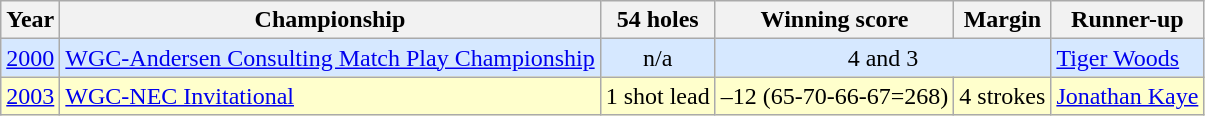<table class="wikitable">
<tr>
<th>Year</th>
<th>Championship</th>
<th>54 holes</th>
<th>Winning score</th>
<th>Margin</th>
<th>Runner-up</th>
</tr>
<tr style="background:#D6E8FF;">
<td><a href='#'>2000</a></td>
<td><a href='#'>WGC-Andersen Consulting Match Play Championship</a></td>
<td align=center>n/a</td>
<td align=center colspan=2>4 and 3</td>
<td> <a href='#'>Tiger Woods</a></td>
</tr>
<tr style="background:#FFFFCC;">
<td><a href='#'>2003</a></td>
<td><a href='#'>WGC-NEC Invitational</a></td>
<td align=center>1 shot lead</td>
<td align=center>–12 (65-70-66-67=268)</td>
<td align=center>4 strokes</td>
<td> <a href='#'>Jonathan Kaye</a></td>
</tr>
</table>
